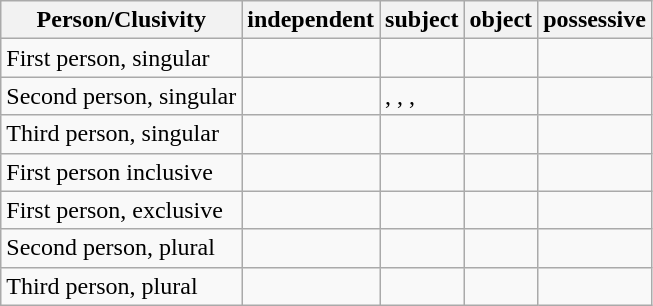<table class="wikitable">
<tr>
<th>Person/Clusivity</th>
<th>independent</th>
<th>subject</th>
<th>object</th>
<th>possessive</th>
</tr>
<tr>
<td>First person, singular</td>
<td></td>
<td></td>
<td></td>
<td></td>
</tr>
<tr>
<td>Second person, singular</td>
<td></td>
<td>, , , </td>
<td></td>
<td></td>
</tr>
<tr>
<td>Third person, singular</td>
<td></td>
<td></td>
<td></td>
<td></td>
</tr>
<tr>
<td>First person inclusive</td>
<td></td>
<td></td>
<td></td>
<td></td>
</tr>
<tr>
<td>First person, exclusive</td>
<td></td>
<td></td>
<td></td>
<td></td>
</tr>
<tr>
<td>Second person, plural</td>
<td></td>
<td></td>
<td></td>
<td></td>
</tr>
<tr>
<td>Third person, plural</td>
<td></td>
<td></td>
<td></td>
<td></td>
</tr>
</table>
